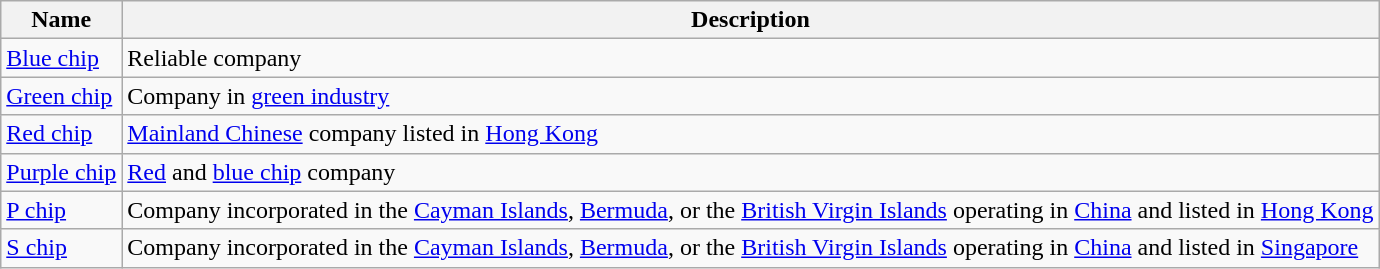<table class="wikitable">
<tr>
<th>Name</th>
<th>Description</th>
</tr>
<tr>
<td><a href='#'>Blue chip</a></td>
<td>Reliable company</td>
</tr>
<tr>
<td><a href='#'>Green chip</a></td>
<td>Company in <a href='#'>green industry</a></td>
</tr>
<tr>
<td><a href='#'>Red chip</a></td>
<td><a href='#'>Mainland Chinese</a> company listed in <a href='#'>Hong Kong</a></td>
</tr>
<tr>
<td><a href='#'>Purple chip</a></td>
<td><a href='#'>Red</a> and <a href='#'>blue chip</a> company</td>
</tr>
<tr>
<td><a href='#'>P chip</a></td>
<td>Company incorporated in the <a href='#'>Cayman Islands</a>, <a href='#'>Bermuda</a>, or the <a href='#'>British Virgin Islands</a> operating in <a href='#'>China</a> and listed in <a href='#'>Hong Kong</a></td>
</tr>
<tr>
<td><a href='#'>S chip</a></td>
<td>Company incorporated in the <a href='#'>Cayman Islands</a>, <a href='#'>Bermuda</a>, or the <a href='#'>British Virgin Islands</a> operating in <a href='#'>China</a> and listed in <a href='#'>Singapore</a></td>
</tr>
</table>
